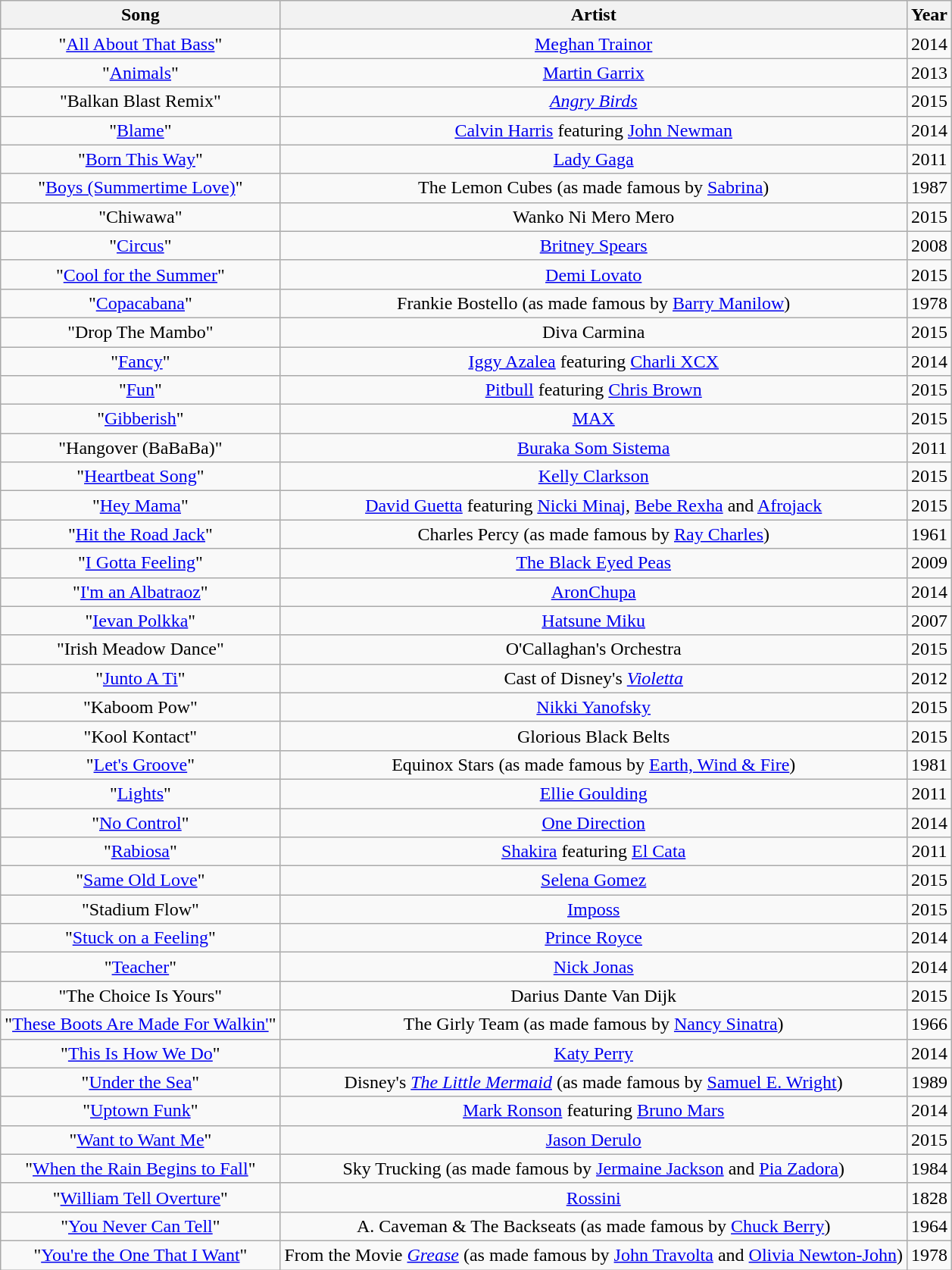<table class="wikitable sortable" style="text-align:center;">
<tr>
<th scope="col">Song</th>
<th scope="col">Artist</th>
<th scope="col">Year</th>
</tr>
<tr>
<td>"<a href='#'>All About That Bass</a>"</td>
<td><a href='#'>Meghan Trainor</a></td>
<td>2014</td>
</tr>
<tr>
<td>"<a href='#'>Animals</a>"</td>
<td><a href='#'>Martin Garrix</a></td>
<td>2013</td>
</tr>
<tr>
<td>"Balkan Blast Remix"</td>
<td><em><a href='#'>Angry Birds</a></em></td>
<td>2015</td>
</tr>
<tr>
<td>"<a href='#'>Blame</a>"</td>
<td><a href='#'>Calvin Harris</a> featuring <a href='#'>John Newman</a></td>
<td>2014</td>
</tr>
<tr>
<td>"<a href='#'>Born This Way</a>"</td>
<td><a href='#'>Lady Gaga</a></td>
<td>2011</td>
</tr>
<tr>
<td>"<a href='#'>Boys (Summertime Love)</a>"</td>
<td>The Lemon Cubes (as made famous by <a href='#'>Sabrina</a>)</td>
<td>1987</td>
</tr>
<tr>
<td>"Chiwawa"</td>
<td>Wanko Ni Mero Mero</td>
<td>2015</td>
</tr>
<tr>
<td>"<a href='#'>Circus</a>"</td>
<td><a href='#'>Britney Spears</a></td>
<td>2008</td>
</tr>
<tr>
<td>"<a href='#'>Cool for the Summer</a>"</td>
<td><a href='#'>Demi Lovato</a></td>
<td>2015</td>
</tr>
<tr>
<td>"<a href='#'>Copacabana</a>"</td>
<td>Frankie Bostello (as made famous by <a href='#'>Barry Manilow</a>)</td>
<td>1978</td>
</tr>
<tr>
<td>"Drop The Mambo"</td>
<td>Diva Carmina</td>
<td>2015</td>
</tr>
<tr>
<td>"<a href='#'>Fancy</a>"</td>
<td><a href='#'>Iggy Azalea</a> featuring <a href='#'>Charli XCX</a></td>
<td>2014</td>
</tr>
<tr>
<td>"<a href='#'>Fun</a>"</td>
<td><a href='#'>Pitbull</a> featuring <a href='#'>Chris Brown</a></td>
<td>2015</td>
</tr>
<tr>
<td>"<a href='#'>Gibberish</a>"</td>
<td><a href='#'>MAX</a></td>
<td>2015</td>
</tr>
<tr>
<td>"Hangover (BaBaBa)"</td>
<td><a href='#'>Buraka Som Sistema</a></td>
<td>2011</td>
</tr>
<tr>
<td>"<a href='#'>Heartbeat Song</a>"</td>
<td><a href='#'>Kelly Clarkson</a></td>
<td>2015</td>
</tr>
<tr>
<td>"<a href='#'>Hey Mama</a>"</td>
<td><a href='#'>David Guetta</a> featuring <a href='#'>Nicki Minaj</a>, <a href='#'>Bebe Rexha</a> and <a href='#'>Afrojack</a></td>
<td>2015</td>
</tr>
<tr>
<td>"<a href='#'>Hit the Road Jack</a>"</td>
<td>Charles Percy (as made famous by <a href='#'>Ray Charles</a>)</td>
<td>1961</td>
</tr>
<tr>
<td>"<a href='#'>I Gotta Feeling</a>"</td>
<td><a href='#'>The Black Eyed Peas</a></td>
<td>2009</td>
</tr>
<tr>
<td>"<a href='#'>I'm an Albatraoz</a>"</td>
<td><a href='#'>AronChupa</a></td>
<td>2014</td>
</tr>
<tr>
<td>"<a href='#'>Ievan Polkka</a>"</td>
<td><a href='#'>Hatsune Miku</a></td>
<td>2007</td>
</tr>
<tr>
<td>"Irish Meadow Dance"</td>
<td>O'Callaghan's Orchestra</td>
<td>2015</td>
</tr>
<tr>
<td>"<a href='#'>Junto A Ti</a>"</td>
<td>Cast of Disney's <em><a href='#'>Violetta</a></em></td>
<td>2012</td>
</tr>
<tr>
<td>"Kaboom Pow"</td>
<td><a href='#'>Nikki Yanofsky</a></td>
<td>2015</td>
</tr>
<tr>
<td>"Kool Kontact"</td>
<td>Glorious Black Belts</td>
<td>2015</td>
</tr>
<tr>
<td>"<a href='#'>Let's Groove</a>"</td>
<td>Equinox Stars (as made famous by <a href='#'>Earth, Wind & Fire</a>)</td>
<td>1981</td>
</tr>
<tr>
<td>"<a href='#'>Lights</a>"</td>
<td><a href='#'>Ellie Goulding</a></td>
<td>2011</td>
</tr>
<tr>
<td>"<a href='#'>No Control</a>"</td>
<td><a href='#'>One Direction</a></td>
<td>2014</td>
</tr>
<tr>
<td>"<a href='#'>Rabiosa</a>"</td>
<td><a href='#'>Shakira</a> featuring <a href='#'>El Cata</a></td>
<td>2011</td>
</tr>
<tr>
<td>"<a href='#'>Same Old Love</a>"</td>
<td><a href='#'>Selena Gomez</a></td>
<td>2015</td>
</tr>
<tr>
<td>"Stadium Flow"</td>
<td><a href='#'>Imposs</a></td>
<td>2015</td>
</tr>
<tr>
<td>"<a href='#'>Stuck on a Feeling</a>"</td>
<td><a href='#'>Prince Royce</a></td>
<td>2014</td>
</tr>
<tr>
<td>"<a href='#'>Teacher</a>"</td>
<td><a href='#'>Nick Jonas</a></td>
<td>2014</td>
</tr>
<tr>
<td>"The Choice Is Yours"</td>
<td>Darius Dante Van Dijk</td>
<td>2015</td>
</tr>
<tr>
<td>"<a href='#'>These Boots Are Made For Walkin'</a>"</td>
<td>The Girly Team (as made famous by <a href='#'>Nancy Sinatra</a>)</td>
<td>1966</td>
</tr>
<tr>
<td>"<a href='#'>This Is How We Do</a>"</td>
<td><a href='#'>Katy Perry</a></td>
<td>2014</td>
</tr>
<tr>
<td>"<a href='#'>Under the Sea</a>"</td>
<td>Disney's <em><a href='#'>The Little Mermaid</a></em> (as made famous by <a href='#'>Samuel E. Wright</a>)</td>
<td>1989</td>
</tr>
<tr>
<td>"<a href='#'>Uptown Funk</a>"</td>
<td><a href='#'>Mark Ronson</a> featuring <a href='#'>Bruno Mars</a></td>
<td>2014</td>
</tr>
<tr>
<td>"<a href='#'>Want to Want Me</a>"</td>
<td><a href='#'>Jason Derulo</a></td>
<td>2015</td>
</tr>
<tr>
<td>"<a href='#'>When the Rain Begins to Fall</a>"</td>
<td>Sky Trucking (as made famous by <a href='#'>Jermaine Jackson</a> and <a href='#'>Pia Zadora</a>)</td>
<td>1984</td>
</tr>
<tr>
<td>"<a href='#'>William Tell Overture</a>"</td>
<td><a href='#'>Rossini</a></td>
<td>1828</td>
</tr>
<tr>
<td>"<a href='#'>You Never Can Tell</a>"</td>
<td>A. Caveman & The Backseats (as made famous by <a href='#'>Chuck Berry</a>)</td>
<td>1964</td>
</tr>
<tr>
<td>"<a href='#'>You're the One That I Want</a>"</td>
<td>From the Movie <em><a href='#'>Grease</a></em> (as made famous by <a href='#'>John Travolta</a> and <a href='#'>Olivia Newton-John</a>)</td>
<td>1978</td>
</tr>
</table>
